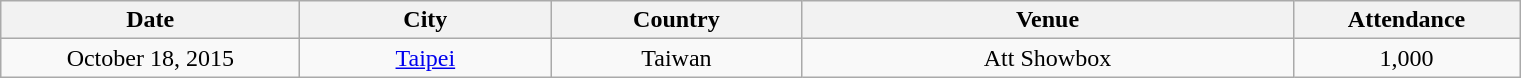<table class="wikitable" style="text-align:center;">
<tr>
<th scope="col" style="width:12em">Date</th>
<th scope="col" style="width:10em">City</th>
<th scope="col" style="width:10em">Country</th>
<th scope="col" style="width:20em">Venue</th>
<th scope="col" style="width:9em">Attendance</th>
</tr>
<tr>
<td>October 18, 2015</td>
<td><a href='#'>Taipei</a></td>
<td>Taiwan</td>
<td>Att Showbox</td>
<td>1,000</td>
</tr>
</table>
